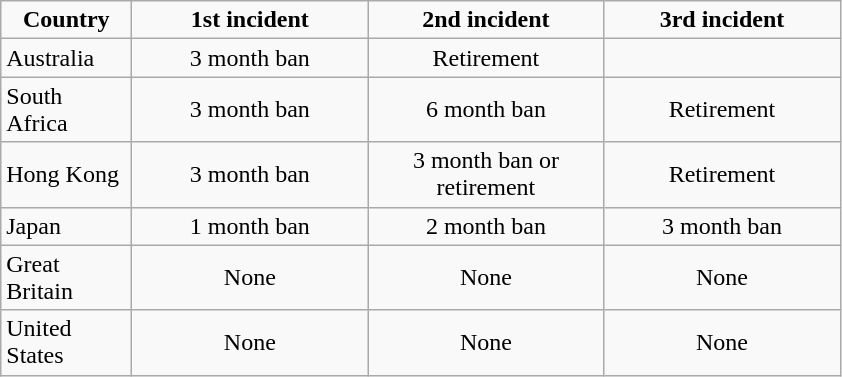<table class="wikitable">
<tr style="text-align:center;">
<td style="width:80px;"><strong>Country</strong></td>
<td style="width:150px;"><strong>1st incident</strong></td>
<td style="width:150px;"><strong>2nd incident</strong></td>
<td style="width:150px;"><strong>3rd incident</strong></td>
</tr>
<tr>
<td>Australia</td>
<td align=center>3 month ban</td>
<td align=center>Retirement</td>
<td align=center></td>
</tr>
<tr>
<td>South Africa</td>
<td align=center>3 month ban</td>
<td align=center>6 month ban</td>
<td align=center>Retirement</td>
</tr>
<tr>
<td>Hong Kong</td>
<td align=center>3 month ban</td>
<td align=center>3 month ban or retirement</td>
<td align=center>Retirement</td>
</tr>
<tr>
<td>Japan</td>
<td align=center>1 month ban</td>
<td align=center>2 month ban</td>
<td align=center>3 month ban</td>
</tr>
<tr>
<td>Great Britain</td>
<td align=center>None</td>
<td align=center>None</td>
<td align=center>None</td>
</tr>
<tr>
<td>United States</td>
<td align=center>None</td>
<td align=center>None</td>
<td align=center>None</td>
</tr>
</table>
